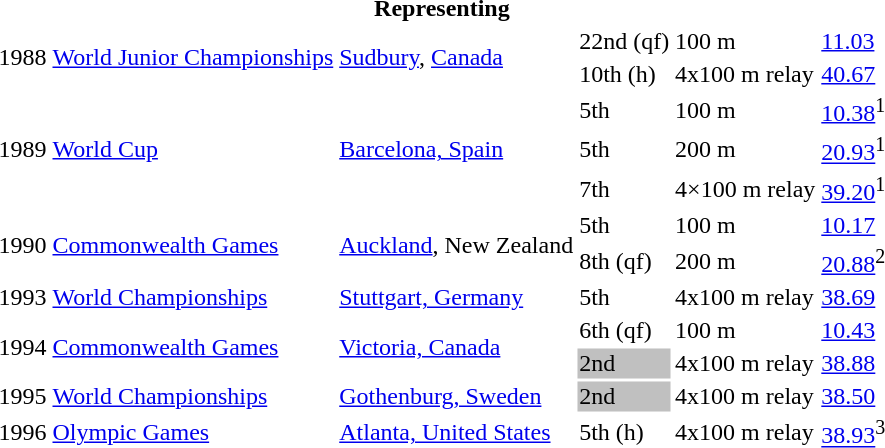<table>
<tr>
<th colspan="6">Representing </th>
</tr>
<tr>
<td rowspan=2>1988</td>
<td rowspan=2><a href='#'>World Junior Championships</a></td>
<td rowspan=2><a href='#'>Sudbury</a>, <a href='#'>Canada</a></td>
<td>22nd (qf)</td>
<td>100 m</td>
<td><a href='#'>11.03</a></td>
</tr>
<tr>
<td>10th (h)</td>
<td>4x100 m relay</td>
<td><a href='#'>40.67</a></td>
</tr>
<tr>
<td rowspan=3>1989</td>
<td rowspan=3><a href='#'>World Cup</a></td>
<td rowspan=3><a href='#'>Barcelona, Spain</a></td>
<td>5th</td>
<td>100 m</td>
<td><a href='#'>10.38</a><sup>1</sup></td>
</tr>
<tr>
<td>5th</td>
<td>200 m</td>
<td><a href='#'>20.93</a><sup>1</sup></td>
</tr>
<tr>
<td>7th</td>
<td>4×100 m relay</td>
<td><a href='#'>39.20</a><sup>1</sup></td>
</tr>
<tr>
<td rowspan=2>1990</td>
<td rowspan=2><a href='#'>Commonwealth Games</a></td>
<td rowspan=2><a href='#'>Auckland</a>, New Zealand</td>
<td>5th</td>
<td>100 m</td>
<td><a href='#'>10.17</a></td>
</tr>
<tr>
<td>8th (qf)</td>
<td>200 m</td>
<td><a href='#'>20.88</a><sup>2</sup></td>
</tr>
<tr>
<td>1993</td>
<td><a href='#'>World Championships</a></td>
<td><a href='#'>Stuttgart, Germany</a></td>
<td>5th</td>
<td>4x100 m relay</td>
<td><a href='#'>38.69</a></td>
</tr>
<tr>
<td rowspan=2>1994</td>
<td rowspan=2><a href='#'>Commonwealth Games</a></td>
<td rowspan=2><a href='#'>Victoria, Canada</a></td>
<td>6th (qf)</td>
<td>100 m</td>
<td><a href='#'>10.43</a></td>
</tr>
<tr>
<td bgcolor=silver>2nd</td>
<td>4x100 m relay</td>
<td><a href='#'>38.88</a></td>
</tr>
<tr>
<td>1995</td>
<td><a href='#'>World Championships</a></td>
<td><a href='#'>Gothenburg, Sweden</a></td>
<td bgcolor=silver>2nd</td>
<td>4x100 m relay</td>
<td><a href='#'>38.50</a></td>
</tr>
<tr>
<td>1996</td>
<td><a href='#'>Olympic Games</a></td>
<td><a href='#'>Atlanta, United States</a></td>
<td>5th (h)</td>
<td>4x100 m relay</td>
<td><a href='#'>38.93</a><sup>3</sup></td>
</tr>
</table>
